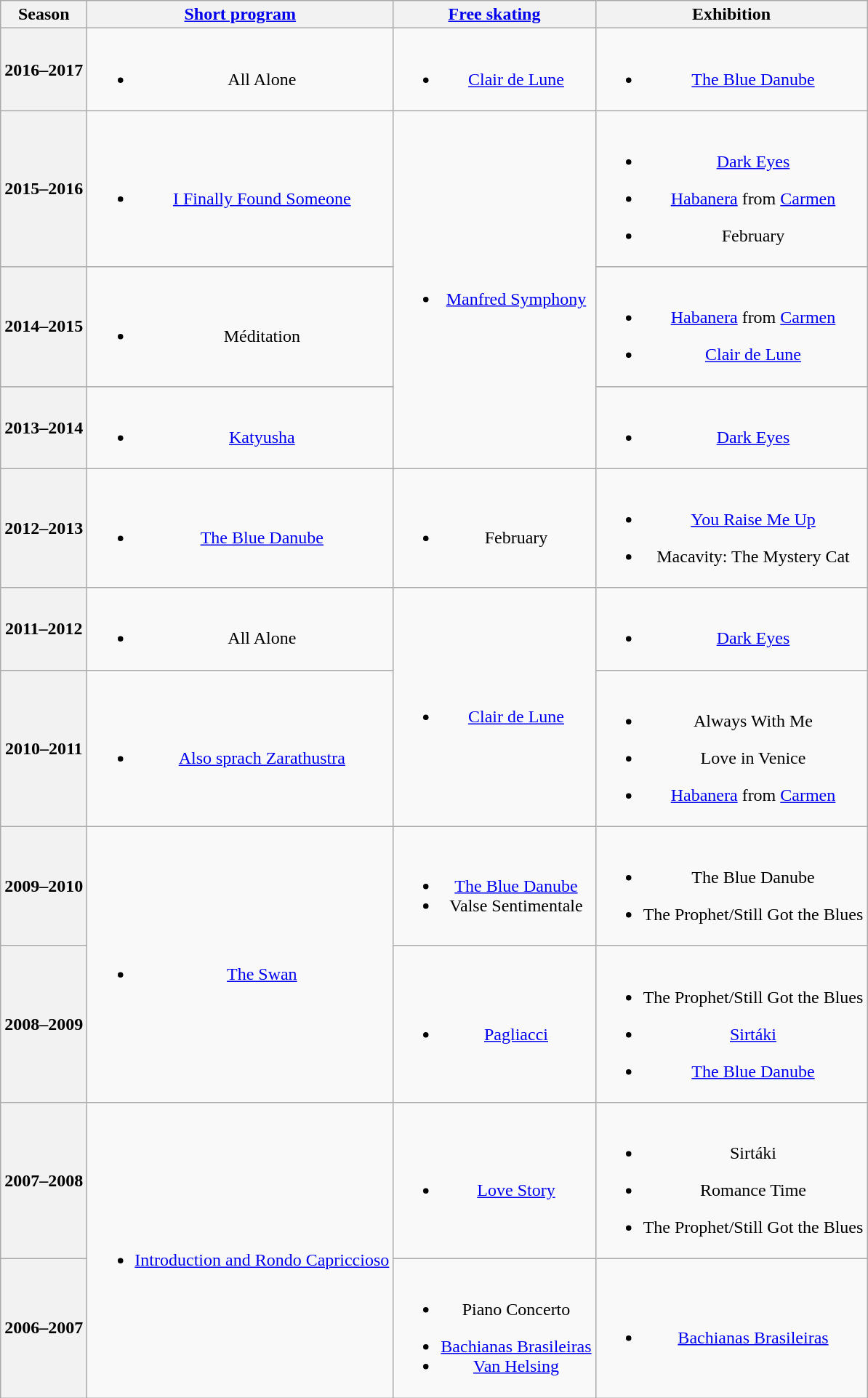<table class="wikitable" style="text-align:center">
<tr>
<th>Season</th>
<th><a href='#'>Short program</a></th>
<th><a href='#'>Free skating</a></th>
<th>Exhibition</th>
</tr>
<tr>
<th>2016–2017 <br></th>
<td><br><ul><li>All Alone <br> </li></ul></td>
<td><br><ul><li><a href='#'>Clair de Lune</a> <br> </li></ul></td>
<td><br><ul><li><a href='#'>The Blue Danube</a> <br> </li></ul></td>
</tr>
<tr>
<th>2015–2016 <br> </th>
<td><br><ul><li><a href='#'>I Finally Found Someone</a> <br></li></ul></td>
<td rowspan=3><br><ul><li><a href='#'>Manfred Symphony</a> <br></li></ul></td>
<td><br><ul><li><a href='#'>Dark Eyes</a> <br></li></ul><ul><li><a href='#'>Habanera</a> from <a href='#'>Carmen</a> <br></li></ul><ul><li>February <br></li></ul></td>
</tr>
<tr>
<th>2014–2015 <br> </th>
<td><br><ul><li>Méditation <br></li></ul></td>
<td><br><ul><li><a href='#'>Habanera</a> from <a href='#'>Carmen</a> <br></li></ul><ul><li><a href='#'>Clair de Lune</a> <br></li></ul></td>
</tr>
<tr>
<th>2013–2014 <br> </th>
<td><br><ul><li><a href='#'>Katyusha</a> <br></li></ul></td>
<td><br><ul><li><a href='#'>Dark Eyes</a> <br></li></ul></td>
</tr>
<tr>
<th>2012–2013 <br> </th>
<td><br><ul><li><a href='#'>The Blue Danube</a> <br></li></ul></td>
<td><br><ul><li>February <br></li></ul></td>
<td><br><ul><li><a href='#'>You Raise Me Up</a> <br></li></ul><ul><li>Macavity: The Mystery Cat <br></li></ul></td>
</tr>
<tr>
<th>2011–2012 <br> </th>
<td><br><ul><li>All Alone <br></li></ul></td>
<td rowspan=2><br><ul><li><a href='#'>Clair de Lune</a> <br></li></ul></td>
<td><br><ul><li><a href='#'>Dark Eyes</a> <br></li></ul></td>
</tr>
<tr>
<th>2010–2011 <br> </th>
<td><br><ul><li><a href='#'>Also sprach Zarathustra</a> <br></li></ul></td>
<td><br><ul><li>Always With Me <br></li></ul><ul><li>Love in Venice <br></li></ul><ul><li><a href='#'>Habanera</a> from <a href='#'>Carmen</a> <br></li></ul></td>
</tr>
<tr>
<th>2009–2010 <br> </th>
<td rowspan=2><br><ul><li><a href='#'>The Swan</a> <br></li></ul></td>
<td><br><ul><li><a href='#'>The Blue Danube</a> <br></li><li>Valse Sentimentale <br></li></ul></td>
<td><br><ul><li>The Blue Danube <br></li></ul><ul><li>The Prophet/Still Got the Blues <br></li></ul></td>
</tr>
<tr>
<th>2008–2009 <br> </th>
<td><br><ul><li><a href='#'>Pagliacci</a> <br></li></ul></td>
<td><br><ul><li>The Prophet/Still Got the Blues <br></li></ul><ul><li><a href='#'>Sirtáki</a> <br></li></ul><ul><li><a href='#'>The Blue Danube</a> <br></li></ul></td>
</tr>
<tr>
<th>2007–2008 <br> </th>
<td rowspan=2><br><ul><li><a href='#'>Introduction and Rondo Capriccioso</a> <br></li></ul></td>
<td><br><ul><li><a href='#'>Love Story</a> <br></li></ul></td>
<td><br><ul><li>Sirtáki <br></li></ul><ul><li>Romance Time <br></li></ul><ul><li>The Prophet/Still Got the Blues <br></li></ul></td>
</tr>
<tr>
<th>2006–2007 <br> </th>
<td><br><ul><li>Piano Concerto <br></li></ul><ul><li><a href='#'>Bachianas Brasileiras</a> <br></li><li><a href='#'>Van Helsing</a> <br></li></ul></td>
<td><br><ul><li><a href='#'>Bachianas Brasileiras</a> <br></li></ul></td>
</tr>
</table>
